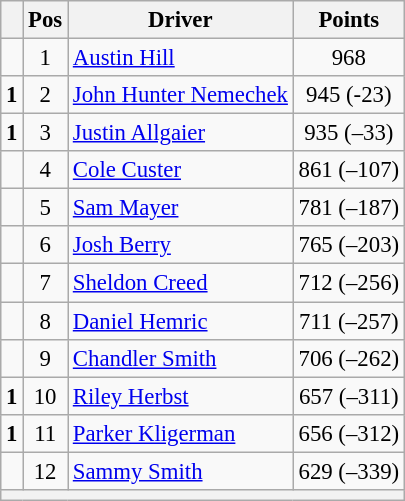<table class="wikitable" style="font-size: 95%;">
<tr>
<th></th>
<th>Pos</th>
<th>Driver</th>
<th>Points</th>
</tr>
<tr>
<td align="left"></td>
<td style="text-align:center;">1</td>
<td><a href='#'>Austin Hill</a></td>
<td style="text-align:center;">968</td>
</tr>
<tr>
<td align="left"> <strong>1</strong></td>
<td style="text-align:center;">2</td>
<td><a href='#'>John Hunter Nemechek</a></td>
<td style="text-align:center;">945 (-23)</td>
</tr>
<tr>
<td align="left"> <strong>1</strong></td>
<td style="text-align:center;">3</td>
<td><a href='#'>Justin Allgaier</a></td>
<td style="text-align:center;">935 (–33)</td>
</tr>
<tr>
<td align="left"></td>
<td style="text-align:center;">4</td>
<td><a href='#'>Cole Custer</a></td>
<td style="text-align:center;">861 (–107)</td>
</tr>
<tr>
<td align="left"></td>
<td style="text-align:center;">5</td>
<td><a href='#'>Sam Mayer</a></td>
<td style="text-align:center;">781 (–187)</td>
</tr>
<tr>
<td align="left"></td>
<td style="text-align:center;">6</td>
<td><a href='#'>Josh Berry</a></td>
<td style="text-align:center;">765 (–203)</td>
</tr>
<tr>
<td align="left"></td>
<td style="text-align:center;">7</td>
<td><a href='#'>Sheldon Creed</a></td>
<td style="text-align:center;">712 (–256)</td>
</tr>
<tr>
<td align="left"></td>
<td style="text-align:center;">8</td>
<td><a href='#'>Daniel Hemric</a></td>
<td style="text-align:center;">711 (–257)</td>
</tr>
<tr>
<td align="left"></td>
<td style="text-align:center;">9</td>
<td><a href='#'>Chandler Smith</a></td>
<td style="text-align:center;">706 (–262)</td>
</tr>
<tr>
<td align="left"> <strong>1</strong></td>
<td style="text-align:center;">10</td>
<td><a href='#'>Riley Herbst</a></td>
<td style="text-align:center;">657 (–311)</td>
</tr>
<tr>
<td align="left"> <strong>1</strong></td>
<td style="text-align:center;">11</td>
<td><a href='#'>Parker Kligerman</a></td>
<td style="text-align:center;">656 (–312)</td>
</tr>
<tr>
<td align="left"></td>
<td style="text-align:center;">12</td>
<td><a href='#'>Sammy Smith</a></td>
<td style="text-align:center;">629 (–339)</td>
</tr>
<tr class="sortbottom">
<th colspan="9"></th>
</tr>
</table>
